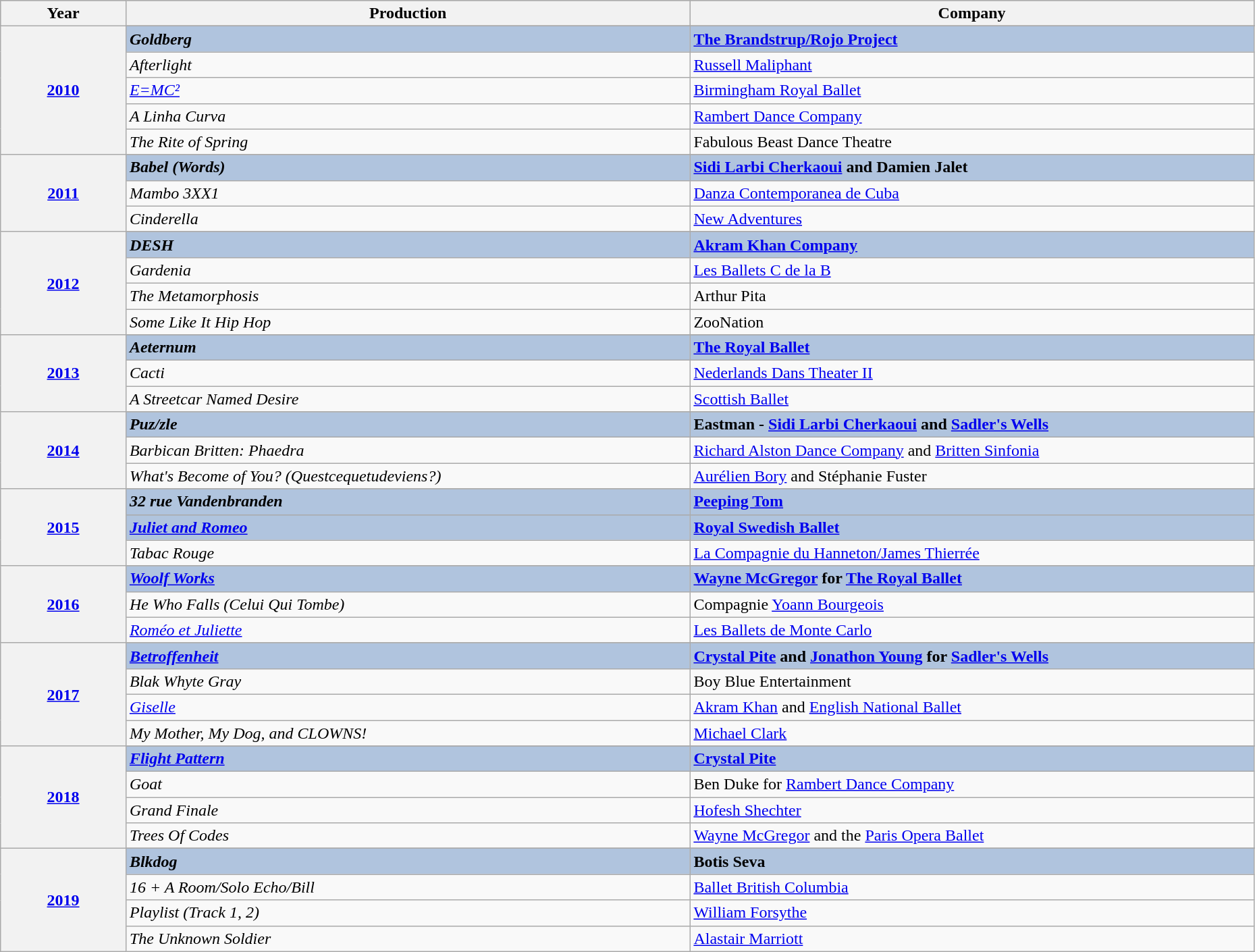<table class="wikitable" style="width:98%;">
<tr style="background:#bebebe;">
<th style="width:10%;">Year</th>
<th style="width:45%;">Production</th>
<th style="width:45%;">Company</th>
</tr>
<tr>
<th rowspan="6" align="center"><a href='#'>2010</a></th>
</tr>
<tr style="background:#B0C4DE">
<td><strong><em>Goldberg</em></strong></td>
<td><strong><a href='#'>The Brandstrup/Rojo Project</a></strong></td>
</tr>
<tr>
<td><em>Afterlight</em></td>
<td><a href='#'>Russell Maliphant</a></td>
</tr>
<tr>
<td><em><a href='#'>E=MC²</a></em></td>
<td><a href='#'>Birmingham Royal Ballet</a></td>
</tr>
<tr>
<td><em>A Linha Curva</em></td>
<td><a href='#'>Rambert Dance Company</a></td>
</tr>
<tr>
<td><em>The Rite of Spring</em></td>
<td>Fabulous Beast Dance Theatre</td>
</tr>
<tr>
<th rowspan="4" align="center"><a href='#'>2011</a></th>
</tr>
<tr style="background:#B0C4DE">
<td><strong><em>Babel (Words)</em></strong></td>
<td><strong><a href='#'>Sidi Larbi Cherkaoui</a> and Damien Jalet</strong></td>
</tr>
<tr>
<td><em>Mambo 3XX1</em></td>
<td><a href='#'>Danza Contemporanea de Cuba</a></td>
</tr>
<tr>
<td><em>Cinderella</em></td>
<td><a href='#'>New Adventures</a></td>
</tr>
<tr>
<th rowspan="5" align="center"><a href='#'>2012</a></th>
</tr>
<tr style="background:#B0C4DE">
<td><strong><em>DESH</em></strong></td>
<td><strong><a href='#'>Akram Khan Company</a></strong></td>
</tr>
<tr>
<td><em>Gardenia</em></td>
<td><a href='#'>Les Ballets C de la B</a></td>
</tr>
<tr>
<td><em>The Metamorphosis</em></td>
<td>Arthur Pita</td>
</tr>
<tr>
<td><em>Some Like It Hip Hop</em></td>
<td>ZooNation</td>
</tr>
<tr>
<th rowspan="4" align="center"><a href='#'>2013</a></th>
</tr>
<tr style="background:#B0C4DE">
<td><strong><em>Aeternum</em></strong></td>
<td><strong><a href='#'>The Royal Ballet</a></strong></td>
</tr>
<tr>
<td><em>Cacti</em></td>
<td><a href='#'>Nederlands Dans Theater II</a></td>
</tr>
<tr>
<td><em>A Streetcar Named Desire</em></td>
<td><a href='#'>Scottish Ballet</a></td>
</tr>
<tr>
<th rowspan="4" align="center"><a href='#'>2014</a></th>
</tr>
<tr style="background:#B0C4DE">
<td><strong><em>Puz/zle</em></strong></td>
<td><strong>Eastman - <a href='#'>Sidi Larbi Cherkaoui</a> and <a href='#'>Sadler's Wells</a></strong></td>
</tr>
<tr>
<td><em>Barbican Britten: Phaedra</em></td>
<td><a href='#'>Richard Alston Dance Company</a> and <a href='#'>Britten Sinfonia</a></td>
</tr>
<tr>
<td><em>What's Become of You? (Questcequetudeviens?)</em></td>
<td><a href='#'>Aurélien Bory</a> and Stéphanie Fuster</td>
</tr>
<tr>
<th rowspan="4" align="center"><a href='#'>2015</a></th>
</tr>
<tr style="background:#B0C4DE">
<td><strong><em>32 rue Vandenbranden</em></strong></td>
<td><strong><a href='#'>Peeping Tom</a></strong></td>
</tr>
<tr style="background:#B0C4DE">
<td><strong><em><a href='#'>Juliet and Romeo</a></em></strong></td>
<td><strong><a href='#'>Royal Swedish Ballet</a></strong></td>
</tr>
<tr>
<td><em>Tabac Rouge</em></td>
<td><a href='#'>La Compagnie du Hanneton/James Thierrée</a></td>
</tr>
<tr>
<th rowspan="4" align="center"><a href='#'>2016</a></th>
</tr>
<tr style="background:#B0C4DE">
<td><strong><em><a href='#'>Woolf Works</a></em></strong></td>
<td><strong><a href='#'>Wayne McGregor</a> for <a href='#'>The Royal Ballet</a></strong></td>
</tr>
<tr>
<td><em>He Who Falls (Celui Qui Tombe)</em></td>
<td>Compagnie <a href='#'>Yoann Bourgeois</a></td>
</tr>
<tr>
<td><em><a href='#'>Roméo et Juliette</a></em></td>
<td><a href='#'>Les Ballets de Monte Carlo</a></td>
</tr>
<tr>
<th rowspan="5" align="center"><a href='#'>2017</a></th>
</tr>
<tr style="background:#B0C4DE">
<td><strong><em><a href='#'>Betroffenheit</a></em></strong></td>
<td><strong><a href='#'>Crystal Pite</a> and <a href='#'>Jonathon Young</a> for <a href='#'>Sadler's Wells</a></strong></td>
</tr>
<tr>
<td><em>Blak Whyte Gray</em></td>
<td>Boy Blue Entertainment</td>
</tr>
<tr>
<td><em><a href='#'>Giselle</a></em></td>
<td><a href='#'>Akram Khan</a> and <a href='#'>English National Ballet</a></td>
</tr>
<tr>
<td><em>My Mother, My Dog, and CLOWNS!</em></td>
<td><a href='#'>Michael Clark</a></td>
</tr>
<tr>
<th rowspan="5"><a href='#'>2018</a></th>
</tr>
<tr style="background:#B0C4DE">
<td><strong><em><a href='#'>Flight Pattern</a></em></strong></td>
<td><strong><a href='#'>Crystal Pite</a></strong></td>
</tr>
<tr>
<td><em>Goat</em></td>
<td>Ben Duke for <a href='#'>Rambert Dance Company</a></td>
</tr>
<tr>
<td><em>Grand Finale</em></td>
<td><a href='#'>Hofesh Shechter</a></td>
</tr>
<tr>
<td><em>Trees Of Codes</em></td>
<td><a href='#'>Wayne McGregor</a> and the <a href='#'>Paris Opera Ballet</a></td>
</tr>
<tr>
<th rowspan=5><a href='#'>2019</a></th>
</tr>
<tr style="background:#B0C4DE">
<td><strong><em>Blkdog</em></strong></td>
<td><strong>Botis Seva</strong></td>
</tr>
<tr>
<td><em>16 + A Room/Solo Echo/Bill</em></td>
<td><a href='#'>Ballet British Columbia</a></td>
</tr>
<tr>
<td><em>Playlist (Track 1, 2)</em></td>
<td><a href='#'>William Forsythe</a></td>
</tr>
<tr>
<td><em>The Unknown Soldier</em></td>
<td><a href='#'>Alastair Marriott</a></td>
</tr>
</table>
